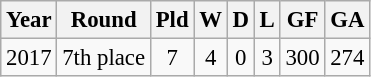<table class="wikitable" style="text-align: center; font-size:95%;">
<tr>
<th>Year</th>
<th>Round</th>
<th>Pld</th>
<th>W</th>
<th>D</th>
<th>L</th>
<th>GF</th>
<th>GA</th>
</tr>
<tr>
<td> 2017</td>
<td>7th place</td>
<td>7</td>
<td>4</td>
<td>0</td>
<td>3</td>
<td>300</td>
<td>274</td>
</tr>
</table>
